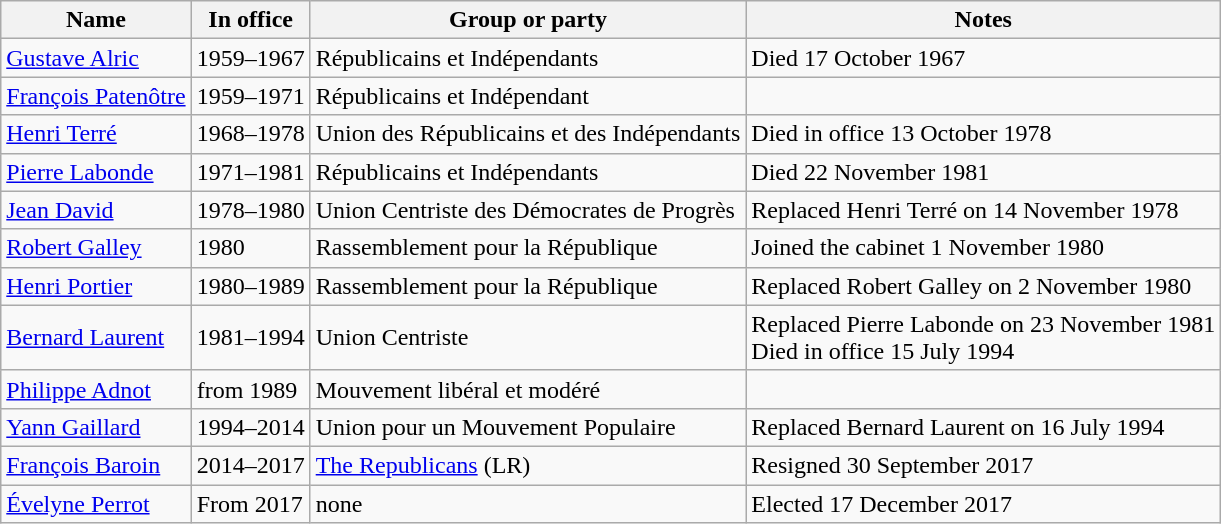<table class="wikitable sortable">
<tr>
<th>Name</th>
<th>In office</th>
<th>Group or party</th>
<th>Notes</th>
</tr>
<tr>
<td><a href='#'>Gustave Alric</a></td>
<td>1959–1967</td>
<td>Républicains et Indépendants</td>
<td>Died 17 October 1967</td>
</tr>
<tr>
<td><a href='#'>François Patenôtre</a></td>
<td>1959–1971</td>
<td>Républicains et Indépendant</td>
<td></td>
</tr>
<tr>
<td><a href='#'>Henri Terré</a></td>
<td>1968–1978</td>
<td>Union des Républicains et des Indépendants</td>
<td>Died in office 13 October 1978</td>
</tr>
<tr>
<td><a href='#'>Pierre Labonde</a></td>
<td>1971–1981</td>
<td>Républicains et Indépendants</td>
<td>Died 22 November 1981</td>
</tr>
<tr>
<td><a href='#'>Jean David</a></td>
<td>1978–1980</td>
<td>Union Centriste des Démocrates de Progrès</td>
<td>Replaced Henri Terré on 14 November 1978</td>
</tr>
<tr>
<td><a href='#'>Robert Galley</a></td>
<td>1980</td>
<td>Rassemblement pour la République</td>
<td>Joined the cabinet 1 November 1980</td>
</tr>
<tr>
<td><a href='#'>Henri Portier</a></td>
<td>1980–1989</td>
<td>Rassemblement pour la République</td>
<td>Replaced Robert Galley on 2 November 1980</td>
</tr>
<tr>
<td><a href='#'>Bernard Laurent</a></td>
<td>1981–1994</td>
<td>Union Centriste</td>
<td>Replaced Pierre Labonde on 23 November 1981<br>Died in office 15 July 1994</td>
</tr>
<tr>
<td><a href='#'>Philippe Adnot</a></td>
<td>from 1989</td>
<td>Mouvement libéral et modéré</td>
<td></td>
</tr>
<tr>
<td><a href='#'>Yann Gaillard</a></td>
<td>1994–2014</td>
<td>Union pour un Mouvement Populaire</td>
<td>Replaced Bernard Laurent on 16 July 1994</td>
</tr>
<tr>
<td><a href='#'>François Baroin</a></td>
<td>2014–2017</td>
<td><a href='#'>The Republicans</a> (LR)</td>
<td>Resigned 30 September 2017</td>
</tr>
<tr>
<td><a href='#'>Évelyne Perrot</a></td>
<td>From 2017</td>
<td>none</td>
<td>Elected 17 December 2017</td>
</tr>
</table>
